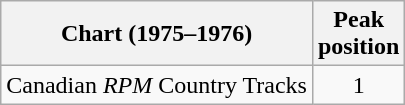<table class="wikitable">
<tr>
<th align="left">Chart (1975–1976)</th>
<th align="center">Peak<br>position</th>
</tr>
<tr>
<td align="left">Canadian <em>RPM</em> Country Tracks</td>
<td align="center">1</td>
</tr>
</table>
